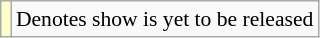<table class="wikitable" style="font-size:90%">
<tr>
<td style="background:#ffc;"></td>
<td>Denotes show is yet to be released</td>
</tr>
</table>
